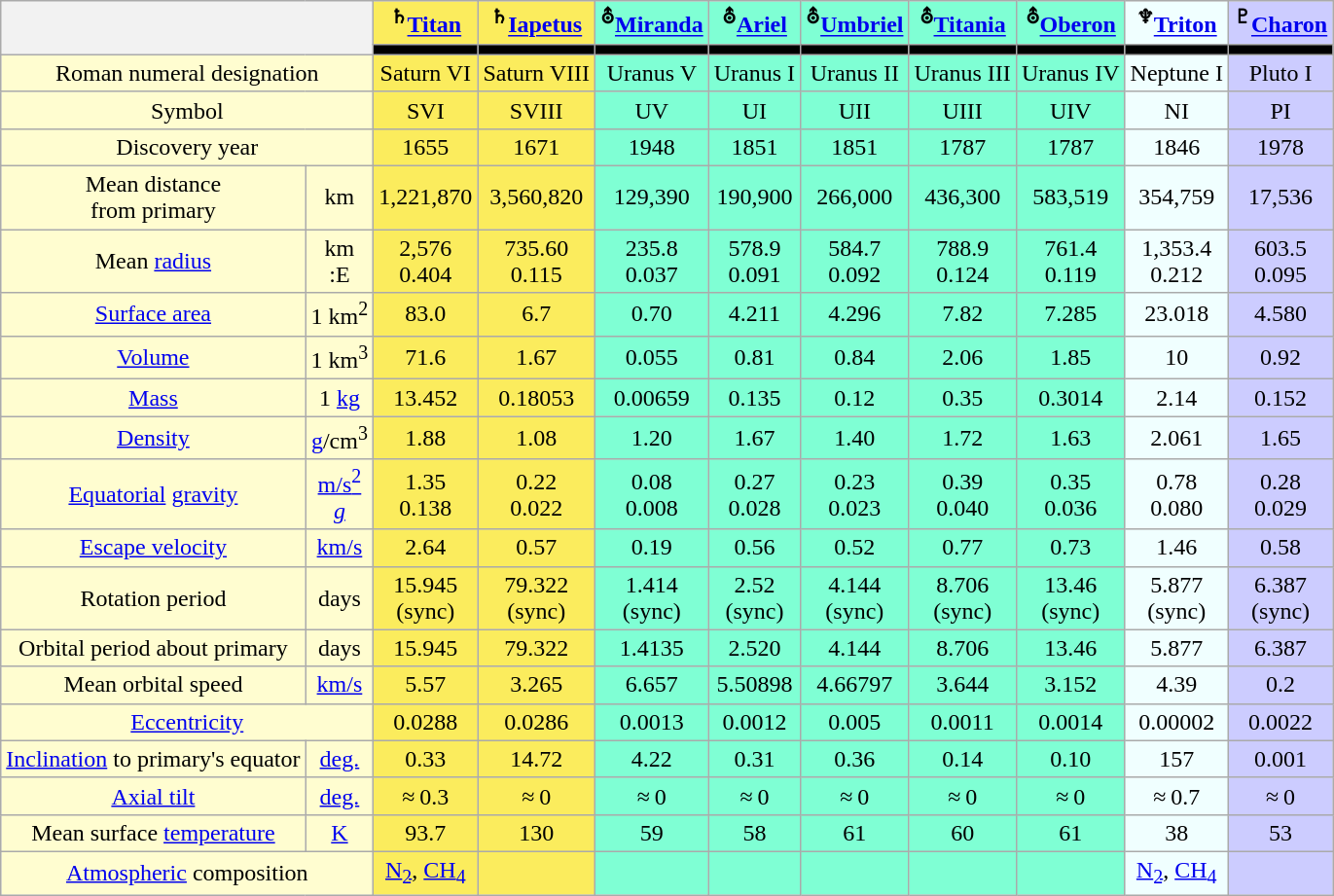<table class="wikitable" style="text-align: center;">
<tr>
<th colspan="2" rowspan=2> </th>
<th style="background: #fbec5d;"><sup>♄</sup><a href='#'>Titan</a></th>
<th style="background: #fbec5d;"><sup>♄</sup><a href='#'>Iapetus</a></th>
<th style="background: #7fffd4;"><sup>⛢</sup><a href='#'>Miranda</a></th>
<th style="background: #7fffd4;"><sup>⛢</sup><a href='#'>Ariel</a></th>
<th style="background: #7fffd4;"><sup>⛢</sup><a href='#'>Umbriel</a></th>
<th style="background: #7fffd4;"><sup>⛢</sup><a href='#'>Titania</a></th>
<th style="background: #7fffd4;"><sup>⛢</sup><a href='#'>Oberon</a></th>
<th style="background: azure;"><sup>♆</sup><a href='#'>Triton</a></th>
<th style="background: #ccf;"><sup>♇</sup><a href='#'>Charon</a></th>
</tr>
<tr>
<td style="background: black;"></td>
<td style="background: black;"></td>
<td style="background: black;"></td>
<td style="background: black;"></td>
<td style="background: black;"></td>
<td style="background: black;"></td>
<td style="background: black;"></td>
<td style="background: black;"></td>
<td style="background: black;"></td>
</tr>
<tr>
<td style="background: #fffdd0;" colspan=2>Roman numeral designation</td>
<td style="background: #fbec5d;">Saturn VI</td>
<td style="background: #fbec5d;">Saturn VIII</td>
<td style="background: #7fffd4;">Uranus V</td>
<td style="background: #7fffd4;">Uranus I</td>
<td style="background: #7fffd4;">Uranus II</td>
<td style="background: #7fffd4;">Uranus III</td>
<td style="background: #7fffd4;">Uranus IV</td>
<td style="background: azure;">Neptune I</td>
<td style="background: #ccf;">Pluto I</td>
</tr>
<tr>
<td style="background: #fffdd0;" colspan=2>Symbol</td>
<td style="background: #fbec5d;">SVI</td>
<td style="background: #fbec5d;">SVIII</td>
<td style="background: #7fffd4;">UV</td>
<td style="background: #7fffd4;">UI</td>
<td style="background: #7fffd4;">UII</td>
<td style="background: #7fffd4;">UIII</td>
<td style="background: #7fffd4;">UIV</td>
<td style="background: azure;">NI</td>
<td style="background: #ccf;">PI</td>
</tr>
<tr>
<td colspan="2" style="background: #fffdd0;">Discovery year</td>
<td style="background: #fbec5d;">1655</td>
<td style="background: #fbec5d;">1671</td>
<td style="background: #7fffd4;">1948</td>
<td style="background: #7fffd4;">1851</td>
<td style="background: #7fffd4;">1851</td>
<td style="background: #7fffd4;">1787</td>
<td style="background: #7fffd4;">1787</td>
<td style="background: azure;">1846</td>
<td style="background: #ccf;">1978</td>
</tr>
<tr>
<td style="background: #fffdd0;">Mean distance <br> from primary</td>
<td style="background: #fffdd0;">km</td>
<td style="background: #fbec5d;">1,221,870</td>
<td style="background: #fbec5d;">3,560,820</td>
<td style="background: #7fffd4;">129,390</td>
<td style="background: #7fffd4;">190,900</td>
<td style="background: #7fffd4;">266,000</td>
<td style="background: #7fffd4;">436,300</td>
<td style="background: #7fffd4;">583,519</td>
<td style="background: azure;">354,759</td>
<td style="background: #ccf;">17,536</td>
</tr>
<tr>
<td style="background: #fffdd0;">Mean <a href='#'>radius</a></td>
<td style="background: #fffdd0;">km <br> :E</td>
<td style="background: #fbec5d;">2,576<br> 0.404</td>
<td style="background: #fbec5d;">735.60 <br> 0.115</td>
<td style="background: #7fffd4;">235.8 <br> 0.037</td>
<td style="background: #7fffd4;">578.9 <br> 0.091</td>
<td style="background: #7fffd4;">584.7 <br> 0.092</td>
<td style="background: #7fffd4;">788.9 <br> 0.124</td>
<td style="background: #7fffd4;">761.4 <br> 0.119</td>
<td style="background: azure;">1,353.4 <br> 0.212</td>
<td style="background: #ccf;">603.5 <br> 0.095</td>
</tr>
<tr>
<td style="background: #fffdd0;"><a href='#'>Surface area</a></td>
<td style="background: #fffdd0;">1 km<sup>2</sup></td>
<td style="background: #fbec5d;">83.0</td>
<td style="background: #fbec5d;">6.7</td>
<td style="background: #7fffd4;">0.70</td>
<td style="background: #7fffd4;">4.211</td>
<td style="background: #7fffd4;">4.296</td>
<td style="background: #7fffd4;">7.82</td>
<td style="background: #7fffd4;">7.285</td>
<td style="background: azure;">23.018</td>
<td style="background: #ccf;">4.580</td>
</tr>
<tr>
<td style="background: #fffdd0;"><a href='#'>Volume</a></td>
<td style="background: #fffdd0;">1 km<sup>3</sup></td>
<td style="background: #fbec5d;">71.6</td>
<td style="background: #fbec5d;">1.67</td>
<td style="background: #7fffd4;">0.055</td>
<td style="background: #7fffd4;">0.81</td>
<td style="background: #7fffd4;">0.84</td>
<td style="background: #7fffd4;">2.06</td>
<td style="background: #7fffd4;">1.85</td>
<td style="background: azure;">10</td>
<td style="background: #ccf;">0.92</td>
</tr>
<tr>
<td style="background: #fffdd0;"><a href='#'>Mass</a></td>
<td style="background: #fffdd0;">1 <a href='#'>kg</a></td>
<td style="background: #fbec5d;">13.452</td>
<td style="background: #fbec5d;">0.18053</td>
<td style="background: #7fffd4;">0.00659</td>
<td style="background: #7fffd4;">0.135</td>
<td style="background: #7fffd4;">0.12</td>
<td style="background: #7fffd4;">0.35</td>
<td style="background: #7fffd4;">0.3014</td>
<td style="background: azure;">2.14</td>
<td style="background: #ccf;">0.152</td>
</tr>
<tr>
<td style="background: #fffdd0;"><a href='#'>Density</a></td>
<td style="background: #fffdd0;"><a href='#'>g</a>/cm<sup>3</sup></td>
<td style="background: #fbec5d;">1.88</td>
<td style="background: #fbec5d;">1.08</td>
<td style="background: #7fffd4;">1.20</td>
<td style="background: #7fffd4;">1.67</td>
<td style="background: #7fffd4;">1.40</td>
<td style="background: #7fffd4;">1.72</td>
<td style="background: #7fffd4;">1.63</td>
<td style="background: azure;">2.061</td>
<td style="background: #ccf;">1.65</td>
</tr>
<tr>
<td style="background: #fffdd0;"><a href='#'>Equatorial</a> <a href='#'>gravity</a></td>
<td style="background: #fffdd0;"><a href='#'>m/s<sup>2</sup></a><br><a href='#'><em>g</em></a></td>
<td style="background: #fbec5d;">1.35<br>0.138</td>
<td style="background: #fbec5d;">0.22<br>0.022</td>
<td style="background: #7fffd4;">0.08<br>0.008</td>
<td style="background: #7fffd4;">0.27<br>0.028</td>
<td style="background: #7fffd4;">0.23<br>0.023</td>
<td style="background: #7fffd4;">0.39<br>0.040</td>
<td style="background: #7fffd4;">0.35<br>0.036</td>
<td style="background: azure;">0.78<br>0.080</td>
<td style="background: #ccf;">0.28<br>0.029</td>
</tr>
<tr>
<td style="background: #fffdd0;"><a href='#'>Escape velocity</a></td>
<td style="background: #fffdd0;"><a href='#'>km/s</a></td>
<td style="background: #fbec5d;">2.64</td>
<td style="background: #fbec5d;">0.57</td>
<td style="background: #7fffd4;">0.19</td>
<td style="background: #7fffd4;">0.56</td>
<td style="background: #7fffd4;">0.52</td>
<td style="background: #7fffd4;">0.77</td>
<td style="background: #7fffd4;">0.73</td>
<td style="background: azure;">1.46</td>
<td style="background: #ccf;">0.58</td>
</tr>
<tr>
<td style="background: #fffdd0;">Rotation period</td>
<td style="background: #fffdd0;">days</td>
<td style="background: #fbec5d;">15.945 <br> (sync)</td>
<td style="background: #fbec5d;">79.322 <br> (sync)</td>
<td style="background: #7fffd4;">1.414 <br> (sync)</td>
<td style="background: #7fffd4;">2.52 <br> (sync)</td>
<td style="background: #7fffd4;">4.144 <br> (sync)</td>
<td style="background: #7fffd4;">8.706 <br> (sync)</td>
<td style="background: #7fffd4;">13.46 <br> (sync)</td>
<td style="background: azure;">5.877 <br> (sync)</td>
<td style="background: #ccf;">6.387 <br> (sync)</td>
</tr>
<tr>
<td style="background: #fffdd0;">Orbital period about primary</td>
<td style="background: #fffdd0;">days</td>
<td style="background: #fbec5d;">15.945</td>
<td style="background: #fbec5d;">79.322</td>
<td style="background: #7fffd4;">1.4135</td>
<td style="background: #7fffd4;">2.520</td>
<td style="background: #7fffd4;">4.144</td>
<td style="background: #7fffd4;">8.706</td>
<td style="background: #7fffd4;">13.46</td>
<td style="background: azure;">5.877</td>
<td style="background: #ccf;">6.387</td>
</tr>
<tr>
<td style="background: #fffdd0;">Mean orbital speed</td>
<td style="background: #fffdd0;"><a href='#'>km/s</a></td>
<td style="background: #fbec5d;">5.57</td>
<td style="background: #fbec5d;">3.265</td>
<td style="background: #7fffd4;">6.657</td>
<td style="background: #7fffd4;">5.50898</td>
<td style="background: #7fffd4;">4.66797</td>
<td style="background: #7fffd4;">3.644</td>
<td style="background: #7fffd4;">3.152</td>
<td style="background: azure;">4.39</td>
<td style="background: #ccf;">0.2</td>
</tr>
<tr>
<td colspan="2" style="background: #fffdd0;"><a href='#'>Eccentricity</a></td>
<td style="background: #fbec5d;">0.0288</td>
<td style="background: #fbec5d;">0.0286</td>
<td style="background: #7fffd4;">0.0013</td>
<td style="background: #7fffd4;">0.0012</td>
<td style="background: #7fffd4;">0.005</td>
<td style="background: #7fffd4;">0.0011</td>
<td style="background: #7fffd4;">0.0014</td>
<td style="background: azure;">0.00002</td>
<td style="background: #ccf;">0.0022</td>
</tr>
<tr>
<td style="background: #fffdd0;"><a href='#'>Inclination</a> to primary's equator</td>
<td style="background: #fffdd0;"><a href='#'>deg.</a></td>
<td style="background: #fbec5d;">0.33</td>
<td style="background: #fbec5d;">14.72</td>
<td style="background: #7fffd4;">4.22</td>
<td style="background: #7fffd4;">0.31</td>
<td style="background: #7fffd4;">0.36</td>
<td style="background: #7fffd4;">0.14</td>
<td style="background: #7fffd4;">0.10</td>
<td style="background: azure;">157</td>
<td style="background: #ccf;">0.001</td>
</tr>
<tr>
<td style="background: #fffdd0;"><a href='#'>Axial tilt</a></td>
<td style="background: #fffdd0;"><a href='#'>deg.</a></td>
<td style="background: #fbec5d;">≈ 0.3</td>
<td style="background: #fbec5d;">≈ 0</td>
<td style="background: #7fffd4;">≈ 0</td>
<td style="background: #7fffd4;">≈ 0</td>
<td style="background: #7fffd4;">≈ 0</td>
<td style="background: #7fffd4;">≈ 0</td>
<td style="background: #7fffd4;">≈ 0</td>
<td style="background: azure;">≈ 0.7</td>
<td style="background: #ccf;">≈ 0</td>
</tr>
<tr>
<td style="background: #fffdd0;">Mean surface <a href='#'>temperature</a></td>
<td style="background: #fffdd0;"><a href='#'>K</a></td>
<td style="background: #fbec5d;">93.7</td>
<td style="background: #fbec5d;">130</td>
<td style="background: #7fffd4;">59</td>
<td style="background: #7fffd4;">58</td>
<td style="background: #7fffd4;">61</td>
<td style="background: #7fffd4;">60</td>
<td style="background: #7fffd4;">61</td>
<td style="background: azure;">38</td>
<td style="background: #ccf;">53</td>
</tr>
<tr>
<td colspan="2" style="background: #fffdd0;"><a href='#'>Atmospheric</a> composition</td>
<td style="background: #fbec5d;"><a href='#'>N<sub>2</sub></a>, <a href='#'>CH<sub>4</sub></a></td>
<td style="background: #fbec5d;"></td>
<td style="background: #7fffd4;"></td>
<td style="background: #7fffd4;"></td>
<td style="background: #7fffd4;"></td>
<td style="background: #7fffd4;"></td>
<td style="background: #7fffd4;"></td>
<td style="background: azure;"><a href='#'>N<sub>2</sub></a>, <a href='#'>CH<sub>4</sub></a></td>
<td style="background: #ccf;"></td>
</tr>
</table>
